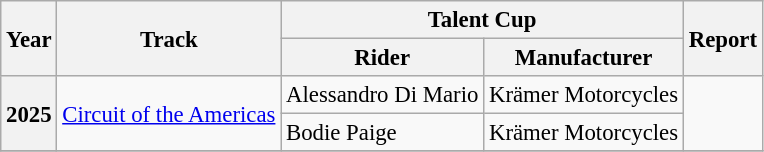<table class="wikitable" style="font-size: 95%;">
<tr>
<th rowspan=2>Year</th>
<th rowspan=2>Track</th>
<th colspan=2>Talent Cup</th>
<th rowspan=2>Report</th>
</tr>
<tr>
<th>Rider</th>
<th>Manufacturer</th>
</tr>
<tr>
<th rowspan=2>2025</th>
<td Rowspan=2><a href='#'>Circuit of the Americas</a></td>
<td> Alessandro Di Mario</td>
<td>Krämer Motorcycles</td>
<td rowspan="2"><br></td>
</tr>
<tr>
<td> Bodie Paige</td>
<td>Krämer Motorcycles</td>
</tr>
<tr>
</tr>
</table>
